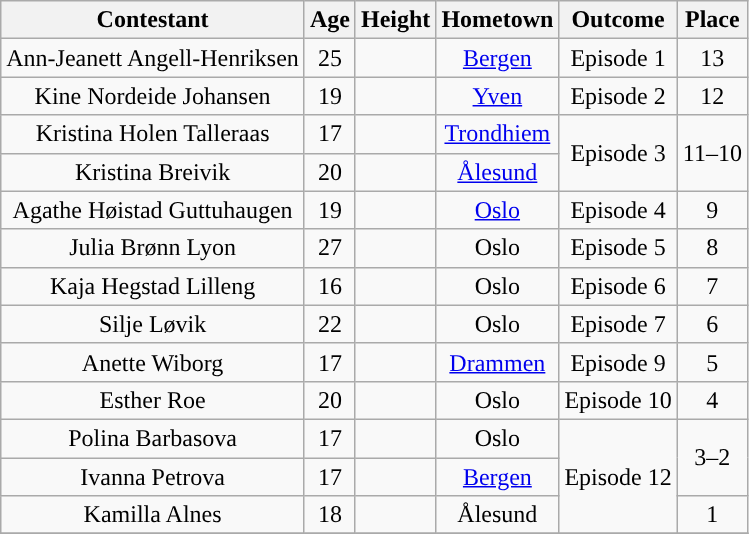<table class="wikitable sortable" style="text-align:center;">
<tr>
<th>Contestant</th>
<th>Age</th>
<th>Height</th>
<th>Hometown</th>
<th>Outcome</th>
<th>Place</th>
</tr>
<tr>
<td>Ann-Jeanett Angell-Henriksen</td>
<td>25</td>
<td></td>
<td><a href='#'>Bergen</a></td>
<td>Episode 1</td>
<td>13</td>
</tr>
<tr>
<td>Kine Nordeide Johansen</td>
<td>19</td>
<td></td>
<td><a href='#'>Yven</a></td>
<td>Episode 2</td>
<td>12</td>
</tr>
<tr>
<td>Kristina Holen Talleraas</td>
<td>17</td>
<td></td>
<td><a href='#'>Trondhiem</a></td>
<td rowspan="2">Episode 3</td>
<td rowspan="2">11–10</td>
</tr>
<tr>
<td>Kristina Breivik</td>
<td>20</td>
<td></td>
<td><a href='#'>Ålesund</a></td>
</tr>
<tr>
<td>Agathe Høistad Guttuhaugen</td>
<td>19</td>
<td></td>
<td><a href='#'>Oslo</a></td>
<td>Episode 4</td>
<td>9</td>
</tr>
<tr>
<td>Julia Brønn Lyon</td>
<td>27</td>
<td></td>
<td>Oslo</td>
<td>Episode 5</td>
<td>8</td>
</tr>
<tr>
<td>Kaja Hegstad Lilleng</td>
<td>16</td>
<td></td>
<td>Oslo</td>
<td>Episode 6</td>
<td>7</td>
</tr>
<tr>
<td>Silje Løvik</td>
<td>22</td>
<td></td>
<td>Oslo</td>
<td>Episode 7</td>
<td>6</td>
</tr>
<tr>
<td>Anette Wiborg</td>
<td>17</td>
<td></td>
<td><a href='#'>Drammen</a></td>
<td>Episode 9</td>
<td>5</td>
</tr>
<tr>
<td>Esther Roe</td>
<td>20</td>
<td></td>
<td>Oslo</td>
<td>Episode 10</td>
<td>4</td>
</tr>
<tr>
<td>Polina Barbasova</td>
<td>17</td>
<td></td>
<td>Oslo</td>
<td rowspan="3">Episode 12</td>
<td rowspan="2">3–2</td>
</tr>
<tr>
<td>Ivanna Petrova</td>
<td>17</td>
<td></td>
<td><a href='#'>Bergen</a></td>
</tr>
<tr>
<td>Kamilla Alnes</td>
<td>18</td>
<td></td>
<td>Ålesund</td>
<td>1</td>
</tr>
<tr>
</tr>
</table>
